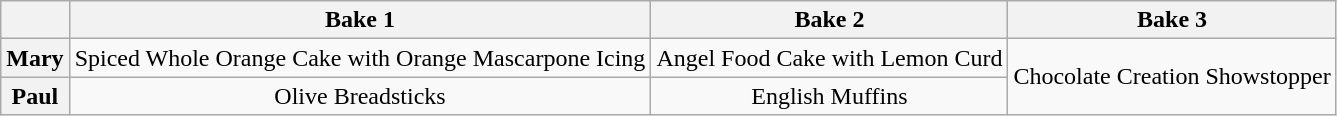<table class="wikitable" style="text-align:center;">
<tr>
<th scope="col"></th>
<th scope="col">Bake 1</th>
<th scope="col">Bake 2</th>
<th scope="col">Bake 3</th>
</tr>
<tr>
<th scope="row">Mary</th>
<td>Spiced Whole Orange Cake with Orange Mascarpone Icing</td>
<td>Angel Food Cake with Lemon Curd</td>
<td rowspan="2">Chocolate Creation Showstopper</td>
</tr>
<tr>
<th scope="row">Paul</th>
<td>Olive Breadsticks</td>
<td>English Muffins</td>
</tr>
</table>
